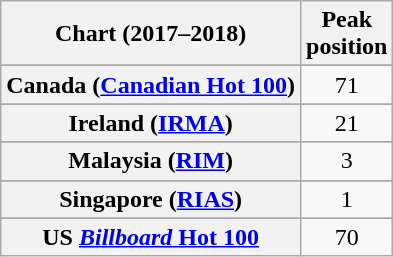<table class="wikitable sortable plainrowheaders" style="text-align:center">
<tr>
<th scope="col">Chart (2017–2018)</th>
<th scope="col">Peak<br>position</th>
</tr>
<tr>
</tr>
<tr>
</tr>
<tr>
</tr>
<tr>
<th scope="row">Canada (<a href='#'>Canadian Hot 100</a>)</th>
<td>71</td>
</tr>
<tr>
</tr>
<tr>
</tr>
<tr>
</tr>
<tr>
<th scope="row">Ireland (<a href='#'>IRMA</a>)</th>
<td>21</td>
</tr>
<tr>
</tr>
<tr>
<th scope="row">Malaysia (<a href='#'>RIM</a>)</th>
<td>3</td>
</tr>
<tr>
</tr>
<tr>
</tr>
<tr>
</tr>
<tr>
<th scope="row">Singapore (<a href='#'>RIAS</a>)</th>
<td>1</td>
</tr>
<tr>
</tr>
<tr>
</tr>
<tr>
</tr>
<tr>
</tr>
<tr>
<th scope="row">US <a href='#'><em>Billboard</em> Hot 100</a></th>
<td>70</td>
</tr>
</table>
